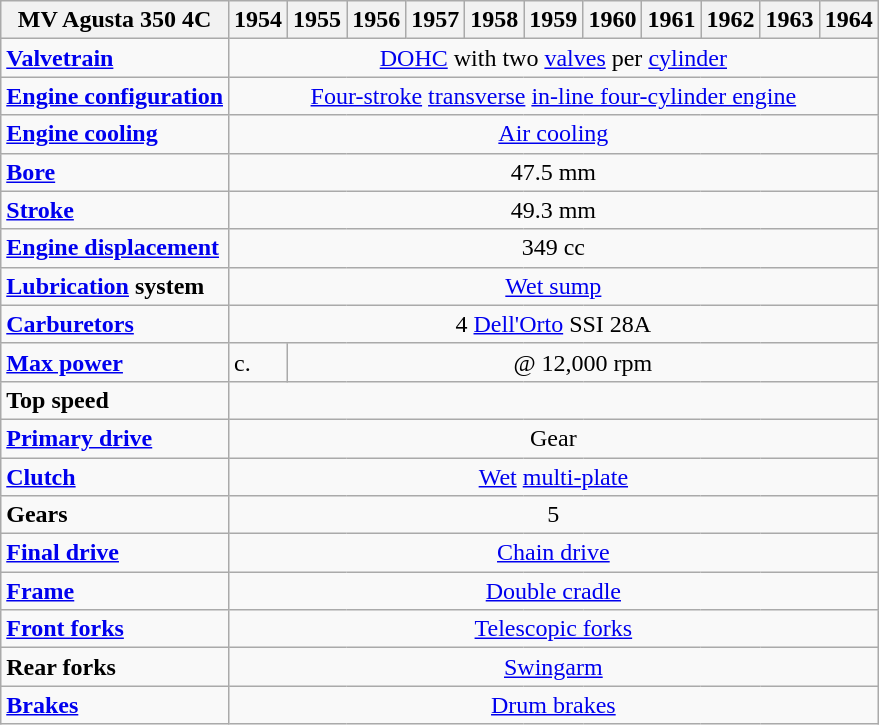<table class="wikitable">
<tr>
<th>MV Agusta 350 4C</th>
<th>1954</th>
<th>1955</th>
<th>1956</th>
<th>1957</th>
<th>1958</th>
<th>1959</th>
<th>1960</th>
<th>1961</th>
<th>1962</th>
<th>1963</th>
<th>1964</th>
</tr>
<tr>
<td><strong><a href='#'>Valvetrain</a></strong></td>
<td colspan="11" align="center"><a href='#'>DOHC</a> with two <a href='#'>valves</a> per <a href='#'>cylinder</a></td>
</tr>
<tr>
<td><strong><a href='#'>Engine configuration</a></strong></td>
<td colspan="11" align="center"><a href='#'>Four-stroke</a> <a href='#'>transverse</a> <a href='#'>in-line four-cylinder engine</a></td>
</tr>
<tr>
<td><strong><a href='#'>Engine cooling</a></strong></td>
<td colspan="11" align="center"><a href='#'>Air cooling</a></td>
</tr>
<tr>
<td><strong><a href='#'>Bore</a></strong></td>
<td colspan="11" align="center">47.5 mm</td>
</tr>
<tr>
<td><strong><a href='#'>Stroke</a></strong></td>
<td colspan="11" align="center">49.3 mm</td>
</tr>
<tr>
<td><strong><a href='#'>Engine displacement</a></strong></td>
<td colspan="11" align="center">349 cc</td>
</tr>
<tr>
<td><strong><a href='#'>Lubrication</a> system</strong></td>
<td colspan="11" align="center"><a href='#'>Wet sump</a></td>
</tr>
<tr>
<td><strong><a href='#'>Carburetors</a></strong></td>
<td colspan="11" align="center">4 <a href='#'>Dell'Orto</a> SSI 28A</td>
</tr>
<tr>
<td><strong><a href='#'>Max power</a></strong></td>
<td>c. </td>
<td colspan="10" align="center"> @ 12,000 rpm</td>
</tr>
<tr>
<td><strong>Top speed</strong></td>
<td colspan="11" align="center"></td>
</tr>
<tr>
<td><strong><a href='#'>Primary drive</a></strong></td>
<td colspan="11" align="center">Gear</td>
</tr>
<tr>
<td><strong><a href='#'>Clutch</a></strong></td>
<td colspan="11" align="center"><a href='#'>Wet</a> <a href='#'>multi-plate</a></td>
</tr>
<tr>
<td><strong>Gears</strong></td>
<td colspan="11" align="center">5</td>
</tr>
<tr>
<td><strong><a href='#'>Final drive</a></strong></td>
<td colspan="11" align="center"><a href='#'>Chain drive</a></td>
</tr>
<tr>
<td><strong><a href='#'>Frame</a></strong></td>
<td colspan="11" align="center"><a href='#'>Double cradle</a></td>
</tr>
<tr>
<td><strong><a href='#'>Front forks</a></strong></td>
<td colspan="11" align="center"><a href='#'>Telescopic forks</a></td>
</tr>
<tr>
<td><strong>Rear forks</strong></td>
<td colspan="11" align="center"><a href='#'>Swingarm</a></td>
</tr>
<tr>
<td><strong><a href='#'>Brakes</a></strong></td>
<td colspan="11" align="center"><a href='#'>Drum brakes</a></td>
</tr>
</table>
